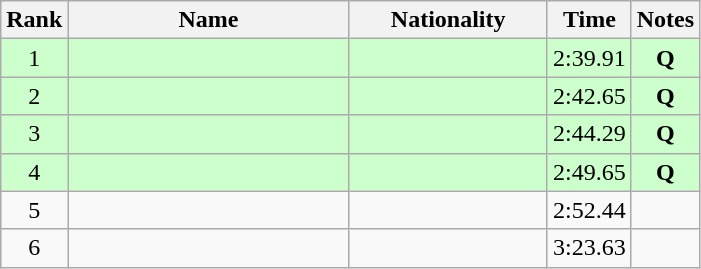<table class="wikitable sortable" style="text-align:center">
<tr>
<th>Rank</th>
<th style="width:180px">Name</th>
<th style="width:125px">Nationality</th>
<th>Time</th>
<th>Notes</th>
</tr>
<tr style="background:#cfc;">
<td>1</td>
<td style="text-align:left;"></td>
<td style="text-align:left;"></td>
<td>2:39.91</td>
<td><strong>Q</strong></td>
</tr>
<tr style="background:#cfc;">
<td>2</td>
<td style="text-align:left;"></td>
<td style="text-align:left;"></td>
<td>2:42.65</td>
<td><strong>Q</strong></td>
</tr>
<tr style="background:#cfc;">
<td>3</td>
<td style="text-align:left;"></td>
<td style="text-align:left;"></td>
<td>2:44.29</td>
<td><strong>Q</strong></td>
</tr>
<tr style="background:#cfc;">
<td>4</td>
<td style="text-align:left;"></td>
<td style="text-align:left;"></td>
<td>2:49.65</td>
<td><strong>Q</strong></td>
</tr>
<tr>
<td>5</td>
<td style="text-align:left;"></td>
<td style="text-align:left;"></td>
<td>2:52.44</td>
<td></td>
</tr>
<tr>
<td>6</td>
<td style="text-align:left;"></td>
<td style="text-align:left;"></td>
<td>3:23.63</td>
<td></td>
</tr>
</table>
